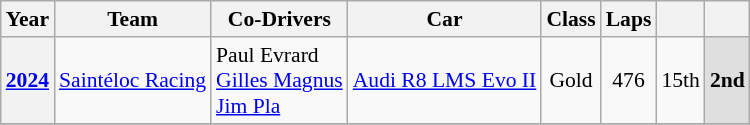<table class="wikitable" style="text-align:center; font-size:90%">
<tr>
<th>Year</th>
<th>Team</th>
<th>Co-Drivers</th>
<th>Car</th>
<th>Class</th>
<th>Laps</th>
<th></th>
<th></th>
</tr>
<tr>
<th><a href='#'>2024</a></th>
<td align="left"> <a href='#'>Saintéloc Racing</a></td>
<td align="left"> Paul Evrard<br> <a href='#'>Gilles Magnus</a><br> <a href='#'>Jim Pla</a></td>
<td align="left"><a href='#'>Audi R8 LMS Evo II</a></td>
<td>Gold</td>
<td>476</td>
<td>15th</td>
<th style="background:#DFDFDF;">2nd</th>
</tr>
<tr>
</tr>
</table>
